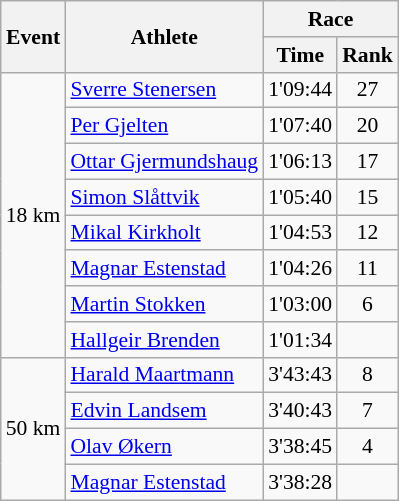<table class="wikitable" border="1" style="font-size:90%">
<tr>
<th rowspan=2>Event</th>
<th rowspan=2>Athlete</th>
<th colspan=2>Race</th>
</tr>
<tr>
<th>Time</th>
<th>Rank</th>
</tr>
<tr>
<td rowspan=8>18 km</td>
<td><a href='#'>Sverre Stenersen</a></td>
<td align=center>1'09:44</td>
<td align=center>27</td>
</tr>
<tr>
<td><a href='#'>Per Gjelten</a></td>
<td align=center>1'07:40</td>
<td align=center>20</td>
</tr>
<tr>
<td><a href='#'>Ottar Gjermundshaug</a></td>
<td align=center>1'06:13</td>
<td align=center>17</td>
</tr>
<tr>
<td><a href='#'>Simon Slåttvik</a></td>
<td align=center>1'05:40</td>
<td align=center>15</td>
</tr>
<tr>
<td><a href='#'>Mikal Kirkholt</a></td>
<td align=center>1'04:53</td>
<td align=center>12</td>
</tr>
<tr>
<td><a href='#'>Magnar Estenstad</a></td>
<td align=center>1'04:26</td>
<td align=center>11</td>
</tr>
<tr>
<td><a href='#'>Martin Stokken</a></td>
<td align=center>1'03:00</td>
<td align=center>6</td>
</tr>
<tr>
<td><a href='#'>Hallgeir Brenden</a></td>
<td align=center>1'01:34</td>
<td align=center></td>
</tr>
<tr>
<td rowspan=4>50 km</td>
<td><a href='#'>Harald Maartmann</a></td>
<td align=center>3'43:43</td>
<td align=center>8</td>
</tr>
<tr>
<td><a href='#'>Edvin Landsem</a></td>
<td align=center>3'40:43</td>
<td align=center>7</td>
</tr>
<tr>
<td><a href='#'>Olav Økern</a></td>
<td align=center>3'38:45</td>
<td align=center>4</td>
</tr>
<tr>
<td><a href='#'>Magnar Estenstad</a></td>
<td align=center>3'38:28</td>
<td align=center></td>
</tr>
</table>
